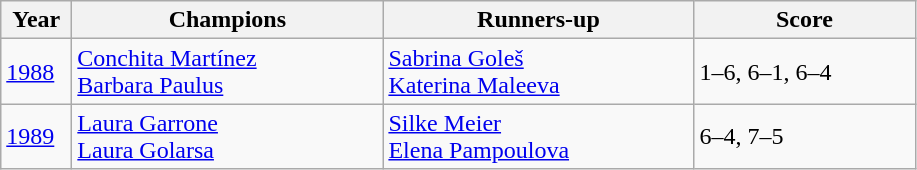<table class="sortable wikitable">
<tr>
<th style="width:40px">Year</th>
<th style="width:200px">Champions</th>
<th style="width:200px">Runners-up</th>
<th style="width:140px" class="unsortable">Score</th>
</tr>
<tr>
<td><a href='#'>1988</a></td>
<td> <a href='#'>Conchita Martínez</a> <br>  <a href='#'>Barbara Paulus</a></td>
<td> <a href='#'>Sabrina Goleš</a> <br>  <a href='#'>Katerina Maleeva</a></td>
<td>1–6, 6–1, 6–4</td>
</tr>
<tr>
<td><a href='#'>1989</a></td>
<td> <a href='#'>Laura Garrone</a> <br>  <a href='#'>Laura Golarsa</a></td>
<td> <a href='#'>Silke Meier</a> <br>  <a href='#'>Elena Pampoulova</a></td>
<td>6–4, 7–5</td>
</tr>
</table>
